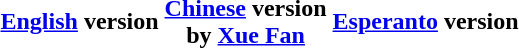<table>
<tr>
<th><a href='#'>English</a> version</th>
<th><a href='#'>Chinese</a> version<br>by <a href='#'>Xue Fan</a></th>
<th><a href='#'>Esperanto</a> version</th>
</tr>
<tr style="vertical-align:top; white-space:nowrap; text-align:center;">
<td></td>
<td></td>
<td></td>
</tr>
</table>
